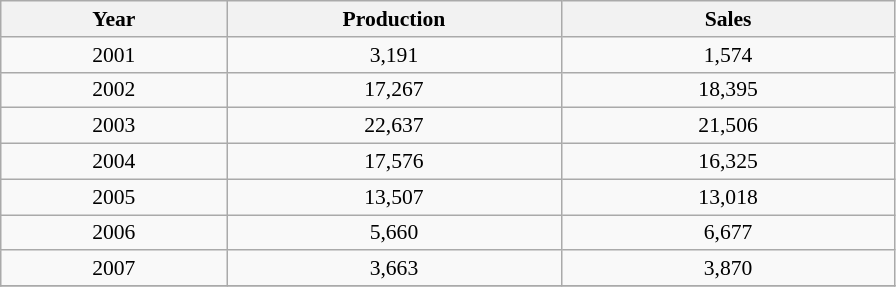<table class="wikitable" style="font-size:90%; text-align:center">
<tr>
<th style="width:10em">Year</th>
<th style="width:15em">Production</th>
<th style="width:15em">Sales</th>
</tr>
<tr>
<td>2001</td>
<td>3,191</td>
<td>1,574</td>
</tr>
<tr>
<td>2002</td>
<td>17,267</td>
<td>18,395</td>
</tr>
<tr>
<td>2003</td>
<td>22,637</td>
<td>21,506</td>
</tr>
<tr>
<td>2004</td>
<td>17,576</td>
<td>16,325</td>
</tr>
<tr>
<td>2005</td>
<td>13,507</td>
<td>13,018</td>
</tr>
<tr>
<td>2006</td>
<td>5,660</td>
<td>6,677</td>
</tr>
<tr>
<td>2007</td>
<td>3,663</td>
<td>3,870</td>
</tr>
<tr>
</tr>
</table>
